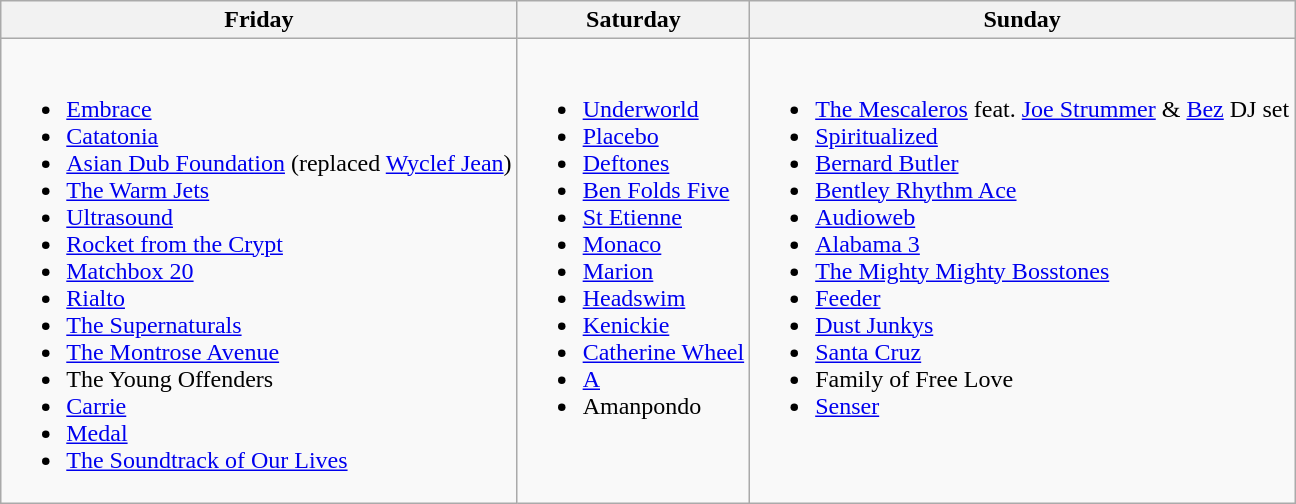<table class="wikitable">
<tr>
<th>Friday</th>
<th>Saturday</th>
<th>Sunday</th>
</tr>
<tr valign="top">
<td><br><ul><li><a href='#'>Embrace</a></li><li><a href='#'>Catatonia</a></li><li><a href='#'>Asian Dub Foundation</a> (replaced <a href='#'>Wyclef Jean</a>)</li><li><a href='#'>The Warm Jets</a></li><li><a href='#'>Ultrasound</a></li><li><a href='#'>Rocket from the Crypt</a></li><li><a href='#'>Matchbox 20</a></li><li><a href='#'>Rialto</a></li><li><a href='#'>The Supernaturals</a></li><li><a href='#'>The Montrose Avenue</a></li><li>The Young Offenders</li><li><a href='#'>Carrie</a></li><li><a href='#'>Medal</a></li><li><a href='#'>The Soundtrack of Our Lives</a></li></ul></td>
<td><br><ul><li><a href='#'>Underworld</a></li><li><a href='#'>Placebo</a></li><li><a href='#'>Deftones</a></li><li><a href='#'>Ben Folds Five</a></li><li><a href='#'>St Etienne</a></li><li><a href='#'>Monaco</a></li><li><a href='#'>Marion</a></li><li><a href='#'>Headswim</a></li><li><a href='#'>Kenickie</a></li><li><a href='#'>Catherine Wheel</a></li><li><a href='#'>A</a></li><li>Amanpondo</li></ul></td>
<td><br><ul><li><a href='#'>The Mescaleros</a> feat. <a href='#'>Joe Strummer</a> & <a href='#'>Bez</a> DJ set</li><li><a href='#'>Spiritualized</a></li><li><a href='#'>Bernard Butler</a></li><li><a href='#'>Bentley Rhythm Ace</a></li><li><a href='#'>Audioweb</a></li><li><a href='#'>Alabama 3</a></li><li><a href='#'>The Mighty Mighty Bosstones</a></li><li><a href='#'>Feeder</a></li><li><a href='#'>Dust Junkys</a></li><li><a href='#'>Santa Cruz</a></li><li>Family of Free Love</li><li><a href='#'>Senser</a></li></ul></td>
</tr>
</table>
